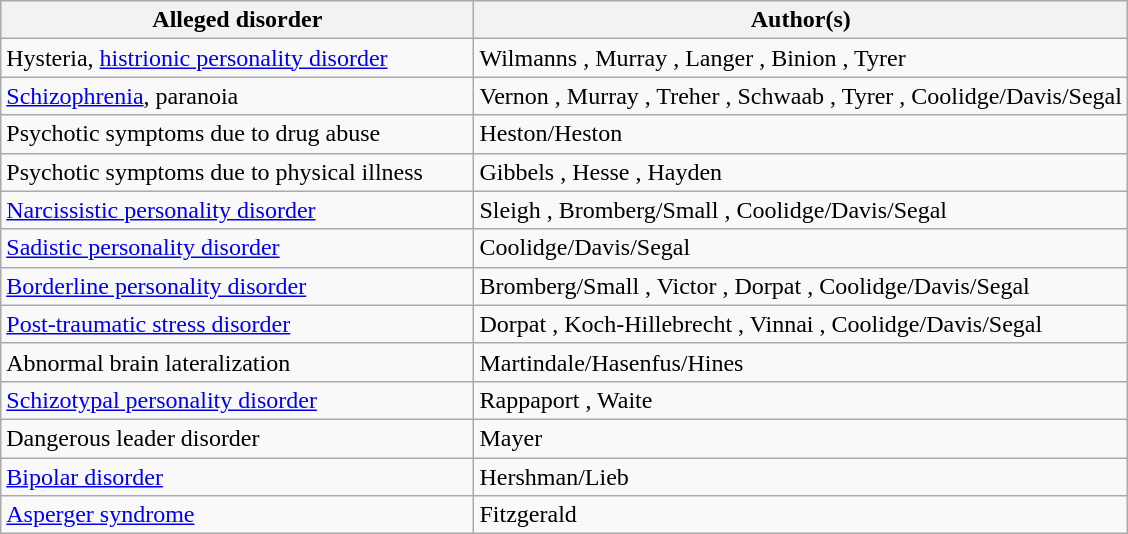<table class="wikitable sortable plainrowheaders">
<tr>
<th style="width:42%">Alleged disorder</th>
<th style="width:60%">Author(s)</th>
</tr>
<tr>
<td>Hysteria, <a href='#'>histrionic personality disorder</a></td>
<td>Wilmanns , Murray , Langer , Binion , Tyrer </td>
</tr>
<tr>
<td><a href='#'>Schizophrenia</a>, paranoia</td>
<td>Vernon , Murray , Treher , Schwaab , Tyrer , Coolidge/Davis/Segal </td>
</tr>
<tr>
<td>Psychotic symptoms due to drug abuse</td>
<td>Heston/Heston </td>
</tr>
<tr>
<td>Psychotic symptoms due to physical illness</td>
<td>Gibbels , Hesse , Hayden </td>
</tr>
<tr>
<td><a href='#'>Narcissistic personality disorder</a></td>
<td>Sleigh , Bromberg/Small , Coolidge/Davis/Segal </td>
</tr>
<tr>
<td><a href='#'>Sadistic personality disorder</a></td>
<td>Coolidge/Davis/Segal </td>
</tr>
<tr>
<td><a href='#'>Borderline personality disorder</a></td>
<td>Bromberg/Small , Victor , Dorpat , Coolidge/Davis/Segal </td>
</tr>
<tr>
<td><a href='#'>Post-traumatic stress disorder</a></td>
<td>Dorpat , Koch-Hillebrecht , Vinnai , Coolidge/Davis/Segal </td>
</tr>
<tr>
<td>Abnormal brain lateralization</td>
<td>Martindale/Hasenfus/Hines </td>
</tr>
<tr>
<td><a href='#'>Schizotypal personality disorder</a></td>
<td>Rappaport , Waite </td>
</tr>
<tr>
<td>Dangerous leader disorder</td>
<td>Mayer </td>
</tr>
<tr>
<td><a href='#'>Bipolar disorder</a></td>
<td>Hershman/Lieb </td>
</tr>
<tr>
<td><a href='#'>Asperger syndrome</a></td>
<td>Fitzgerald </td>
</tr>
</table>
